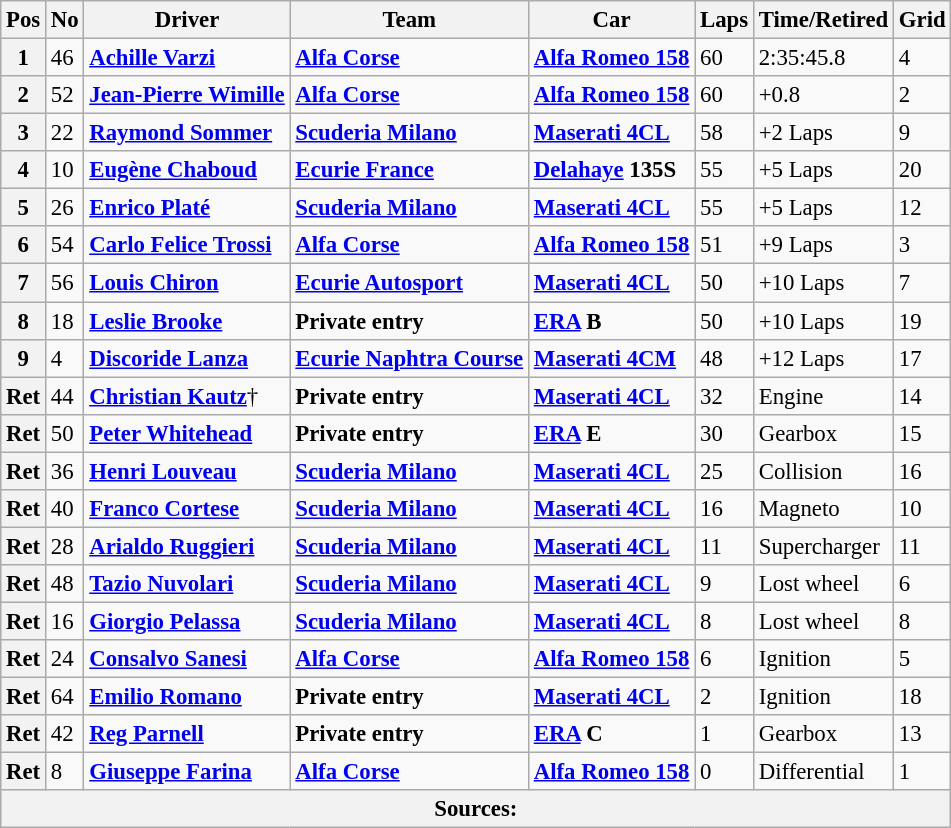<table class="wikitable" style="font-size: 95%;">
<tr>
<th>Pos</th>
<th>No</th>
<th>Driver</th>
<th>Team</th>
<th>Car</th>
<th>Laps</th>
<th>Time/Retired</th>
<th>Grid</th>
</tr>
<tr>
<th>1</th>
<td>46</td>
<td> <strong><a href='#'>Achille Varzi</a></strong></td>
<td><strong><a href='#'>Alfa Corse</a></strong></td>
<td><strong><a href='#'>Alfa Romeo 158</a></strong></td>
<td>60</td>
<td>2:35:45.8</td>
<td>4</td>
</tr>
<tr>
<th>2</th>
<td>52</td>
<td> <strong><a href='#'>Jean-Pierre Wimille</a></strong></td>
<td><strong><a href='#'>Alfa Corse</a></strong></td>
<td><strong><a href='#'>Alfa Romeo 158</a></strong></td>
<td>60</td>
<td>+0.8</td>
<td>2</td>
</tr>
<tr>
<th>3</th>
<td>22</td>
<td> <strong><a href='#'>Raymond Sommer</a></strong></td>
<td><strong><a href='#'>Scuderia Milano</a></strong></td>
<td><strong><a href='#'>Maserati 4CL</a></strong></td>
<td>58</td>
<td>+2 Laps</td>
<td>9</td>
</tr>
<tr>
<th>4</th>
<td>10</td>
<td> <strong><a href='#'>Eugène Chaboud</a></strong></td>
<td><strong><a href='#'>Ecurie France</a></strong></td>
<td><strong><a href='#'>Delahaye</a> 135S</strong></td>
<td>55</td>
<td>+5 Laps</td>
<td>20</td>
</tr>
<tr>
<th>5</th>
<td>26</td>
<td> <strong><a href='#'>Enrico Platé</a></strong></td>
<td><strong><a href='#'>Scuderia Milano</a></strong></td>
<td><strong><a href='#'>Maserati 4CL</a></strong></td>
<td>55</td>
<td>+5 Laps</td>
<td>12</td>
</tr>
<tr>
<th>6</th>
<td>54</td>
<td> <strong><a href='#'>Carlo Felice Trossi</a></strong></td>
<td><strong><a href='#'>Alfa Corse</a></strong></td>
<td><strong><a href='#'>Alfa Romeo 158</a></strong></td>
<td>51</td>
<td>+9 Laps</td>
<td>3</td>
</tr>
<tr>
<th>7</th>
<td>56</td>
<td> <strong><a href='#'>Louis Chiron</a></strong></td>
<td><strong><a href='#'>Ecurie Autosport</a></strong></td>
<td><strong><a href='#'>Maserati 4CL</a></strong></td>
<td>50</td>
<td>+10 Laps</td>
<td>7</td>
</tr>
<tr>
<th>8</th>
<td>18</td>
<td> <strong><a href='#'>Leslie Brooke</a></strong></td>
<td><strong>Private entry</strong></td>
<td><strong><a href='#'>ERA</a> B</strong></td>
<td>50</td>
<td>+10 Laps</td>
<td>19</td>
</tr>
<tr>
<th>9</th>
<td>4</td>
<td> <strong><a href='#'>Discoride Lanza</a></strong></td>
<td><strong><a href='#'>Ecurie Naphtra Course</a></strong></td>
<td><strong><a href='#'>Maserati 4CM</a></strong></td>
<td>48</td>
<td>+12 Laps</td>
<td>17</td>
</tr>
<tr>
<th>Ret</th>
<td>44</td>
<td> <strong><a href='#'>Christian Kautz</a></strong>†</td>
<td><strong>Private entry</strong></td>
<td><strong><a href='#'>Maserati 4CL</a></strong></td>
<td>32</td>
<td>Engine</td>
<td>14</td>
</tr>
<tr>
<th>Ret</th>
<td>50</td>
<td> <strong><a href='#'>Peter Whitehead</a></strong></td>
<td><strong>Private entry</strong></td>
<td><strong><a href='#'>ERA</a> E</strong></td>
<td>30</td>
<td>Gearbox</td>
<td>15</td>
</tr>
<tr>
<th>Ret</th>
<td>36</td>
<td> <strong><a href='#'>Henri Louveau</a></strong></td>
<td><strong><a href='#'>Scuderia Milano</a></strong></td>
<td><strong><a href='#'>Maserati 4CL</a></strong></td>
<td>25</td>
<td>Collision</td>
<td>16</td>
</tr>
<tr>
<th>Ret</th>
<td>40</td>
<td> <strong><a href='#'>Franco Cortese</a></strong></td>
<td><strong><a href='#'>Scuderia Milano</a></strong></td>
<td><strong><a href='#'>Maserati 4CL</a></strong></td>
<td>16</td>
<td>Magneto</td>
<td>10</td>
</tr>
<tr>
<th>Ret</th>
<td>28</td>
<td> <strong><a href='#'>Arialdo Ruggieri</a></strong></td>
<td><strong><a href='#'>Scuderia Milano</a></strong></td>
<td><strong><a href='#'>Maserati 4CL</a></strong></td>
<td>11</td>
<td>Supercharger</td>
<td>11</td>
</tr>
<tr>
<th>Ret</th>
<td>48</td>
<td> <strong><a href='#'>Tazio Nuvolari</a></strong></td>
<td><strong><a href='#'>Scuderia Milano</a></strong></td>
<td><strong><a href='#'>Maserati 4CL</a></strong></td>
<td>9</td>
<td>Lost wheel</td>
<td>6</td>
</tr>
<tr>
<th>Ret</th>
<td>16</td>
<td> <strong><a href='#'>Giorgio Pelassa</a></strong></td>
<td><strong><a href='#'>Scuderia Milano</a></strong></td>
<td><strong><a href='#'>Maserati 4CL</a></strong></td>
<td>8</td>
<td>Lost wheel</td>
<td>8</td>
</tr>
<tr>
<th>Ret</th>
<td>24</td>
<td> <strong><a href='#'>Consalvo Sanesi</a></strong></td>
<td><strong><a href='#'>Alfa Corse</a></strong></td>
<td><strong><a href='#'>Alfa Romeo 158</a></strong></td>
<td>6</td>
<td>Ignition</td>
<td>5</td>
</tr>
<tr>
<th>Ret</th>
<td>64</td>
<td> <strong><a href='#'>Emilio Romano</a></strong></td>
<td><strong>Private entry</strong></td>
<td><strong><a href='#'>Maserati 4CL</a></strong></td>
<td>2</td>
<td>Ignition</td>
<td>18</td>
</tr>
<tr>
<th>Ret</th>
<td>42</td>
<td> <strong><a href='#'>Reg Parnell</a></strong></td>
<td><strong>Private entry</strong></td>
<td><strong><a href='#'>ERA</a> C</strong></td>
<td>1</td>
<td>Gearbox</td>
<td>13</td>
</tr>
<tr>
<th>Ret</th>
<td>8</td>
<td> <strong><a href='#'>Giuseppe Farina</a></strong></td>
<td><strong><a href='#'>Alfa Corse</a></strong></td>
<td><strong><a href='#'>Alfa Romeo 158</a></strong></td>
<td>0</td>
<td>Differential</td>
<td>1</td>
</tr>
<tr>
<th colspan="8">Sources:</th>
</tr>
</table>
